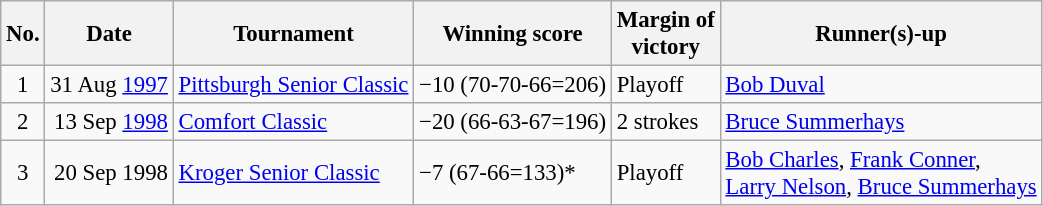<table class="wikitable" style="font-size:95%;">
<tr>
<th>No.</th>
<th>Date</th>
<th>Tournament</th>
<th>Winning score</th>
<th>Margin of<br>victory</th>
<th>Runner(s)-up</th>
</tr>
<tr>
<td align=center>1</td>
<td align=right>31 Aug <a href='#'>1997</a></td>
<td><a href='#'>Pittsburgh Senior Classic</a></td>
<td>−10 (70-70-66=206)</td>
<td>Playoff</td>
<td> <a href='#'>Bob Duval</a></td>
</tr>
<tr>
<td align=center>2</td>
<td align=right>13 Sep <a href='#'>1998</a></td>
<td><a href='#'>Comfort Classic</a></td>
<td>−20 (66-63-67=196)</td>
<td>2 strokes</td>
<td> <a href='#'>Bruce Summerhays</a></td>
</tr>
<tr>
<td align=center>3</td>
<td align=right>20 Sep 1998</td>
<td><a href='#'>Kroger Senior Classic</a></td>
<td>−7 (67-66=133)*</td>
<td>Playoff</td>
<td> <a href='#'>Bob Charles</a>,  <a href='#'>Frank Conner</a>,<br> <a href='#'>Larry Nelson</a>,  <a href='#'>Bruce Summerhays</a></td>
</tr>
</table>
